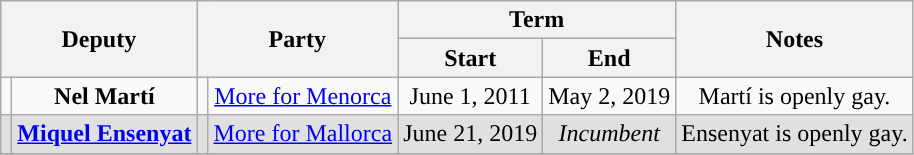<table class="wikitable sortable" style="text-align:center">
<tr>
<th colspan="2" rowspan="2">Deputy</th>
<th colspan="2" rowspan="2">Party</th>
<th colspan="2">Term</th>
<th rowspan="2">Notes</th>
</tr>
<tr>
<th>Start</th>
<th>End</th>
</tr>
<tr>
<td></td>
<td><strong>Nel Martí</strong></td>
<td style="background-color:"></td>
<td><a href='#'>More for Menorca</a></td>
<td>June 1, 2011</td>
<td>May 2, 2019</td>
<td>Martí is openly gay.</td>
</tr>
<tr style="background:#e0e0e0">
<td></td>
<td><strong><a href='#'>Miquel Ensenyat</a></strong></td>
<td style="background-color:"></td>
<td><a href='#'>More for Mallorca</a></td>
<td>June 21, 2019</td>
<td><em>Incumbent</em></td>
<td>Ensenyat is openly gay.</td>
</tr>
<tr>
</tr>
</table>
